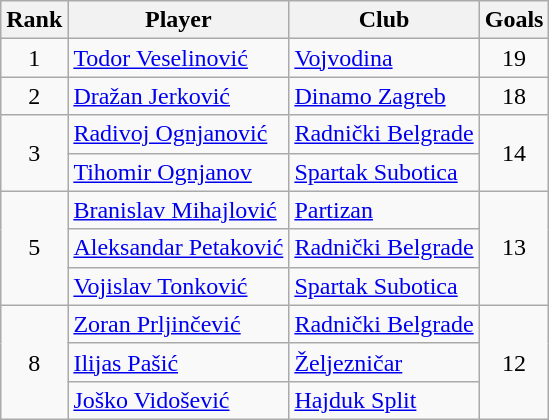<table class="wikitable" style="text-align:center">
<tr>
<th>Rank</th>
<th>Player</th>
<th>Club</th>
<th>Goals</th>
</tr>
<tr>
<td rowspan="1">1</td>
<td align="left"> <a href='#'>Todor Veselinović</a></td>
<td align="left"><a href='#'>Vojvodina</a></td>
<td>19</td>
</tr>
<tr>
<td rowspan="1">2</td>
<td align="left"> <a href='#'>Dražan Jerković</a></td>
<td align="left"><a href='#'>Dinamo Zagreb</a></td>
<td>18</td>
</tr>
<tr>
<td rowspan="2">3</td>
<td align="left"> <a href='#'>Radivoj Ognjanović</a></td>
<td align="left"><a href='#'>Radnički Belgrade</a></td>
<td rowspan="2">14</td>
</tr>
<tr>
<td align="left"> <a href='#'>Tihomir Ognjanov</a></td>
<td align="left"><a href='#'>Spartak Subotica</a></td>
</tr>
<tr>
<td rowspan="3">5</td>
<td align="left"> <a href='#'>Branislav Mihajlović</a></td>
<td align="left"><a href='#'>Partizan</a></td>
<td rowspan="3">13</td>
</tr>
<tr>
<td align="left"> <a href='#'>Aleksandar Petaković</a></td>
<td align="left"><a href='#'>Radnički Belgrade</a></td>
</tr>
<tr>
<td align="left"> <a href='#'>Vojislav Tonković</a></td>
<td align="left"><a href='#'>Spartak Subotica</a></td>
</tr>
<tr>
<td rowspan="3">8</td>
<td align="left"> <a href='#'>Zoran Prljinčević</a></td>
<td align="left"><a href='#'>Radnički Belgrade</a></td>
<td rowspan="3">12</td>
</tr>
<tr>
<td align="left"> <a href='#'>Ilijas Pašić</a></td>
<td align="left"><a href='#'>Željezničar</a></td>
</tr>
<tr>
<td align="left"> <a href='#'>Joško Vidošević</a></td>
<td align="left"><a href='#'>Hajduk Split</a></td>
</tr>
</table>
